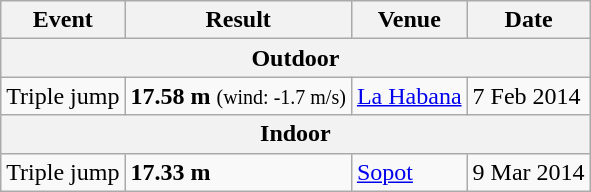<table class="wikitable">
<tr>
<th>Event</th>
<th>Result</th>
<th>Venue</th>
<th>Date</th>
</tr>
<tr>
<th colspan="4">Outdoor</th>
</tr>
<tr>
<td>Triple jump</td>
<td><strong>17.58 m</strong> <small>(wind: -1.7 m/s)</small></td>
<td> <a href='#'>La Habana</a></td>
<td>7 Feb 2014</td>
</tr>
<tr>
<th colspan="4">Indoor</th>
</tr>
<tr>
<td>Triple jump</td>
<td><strong>17.33 m</strong></td>
<td> <a href='#'>Sopot</a></td>
<td>9 Mar 2014</td>
</tr>
</table>
